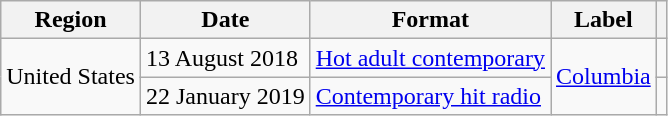<table class="wikitable plainrowheaders">
<tr>
<th scope="col">Region</th>
<th scope="col">Date</th>
<th scope="col">Format</th>
<th scope="col">Label</th>
<th scope="col"></th>
</tr>
<tr>
<td rowspan=2>United States</td>
<td>13 August 2018</td>
<td><a href='#'>Hot adult contemporary</a></td>
<td rowspan=2><a href='#'>Columbia</a></td>
<td></td>
</tr>
<tr>
<td>22 January 2019</td>
<td><a href='#'>Contemporary hit radio</a></td>
<td></td>
</tr>
</table>
